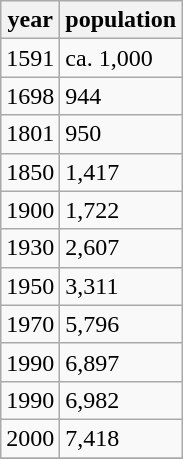<table class="wikitable">
<tr>
<th>year</th>
<th>population</th>
</tr>
<tr>
<td>1591</td>
<td>ca. 1,000</td>
</tr>
<tr>
<td>1698</td>
<td>944</td>
</tr>
<tr>
<td>1801</td>
<td>950</td>
</tr>
<tr>
<td>1850</td>
<td>1,417</td>
</tr>
<tr>
<td>1900</td>
<td>1,722</td>
</tr>
<tr>
<td>1930</td>
<td>2,607</td>
</tr>
<tr>
<td>1950</td>
<td>3,311</td>
</tr>
<tr>
<td>1970</td>
<td>5,796</td>
</tr>
<tr>
<td>1990</td>
<td>6,897</td>
</tr>
<tr>
<td>1990</td>
<td>6,982</td>
</tr>
<tr>
<td>2000</td>
<td>7,418</td>
</tr>
<tr>
</tr>
</table>
